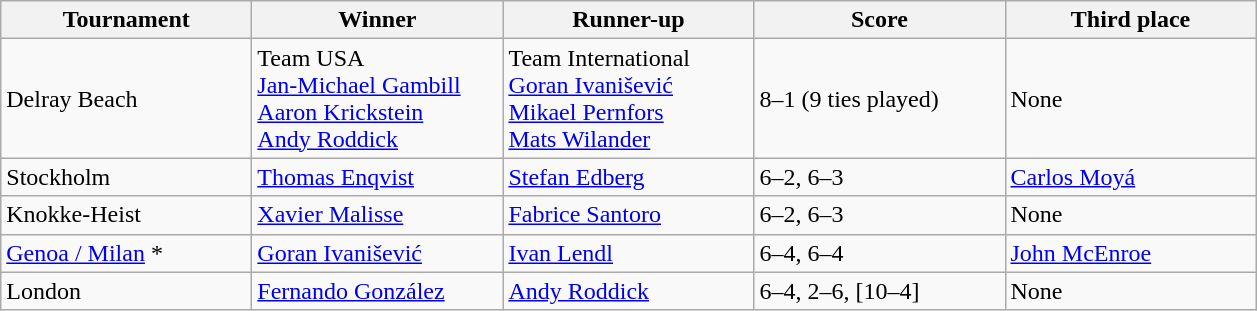<table class="wikitable">
<tr>
<th style="width:160px">Tournament</th>
<th style="width:160px">Winner</th>
<th style="width:160px">Runner-up</th>
<th style="width:160px" class="unsortable">Score</th>
<th style="width:160px">Third place</th>
</tr>
<tr>
<td>Delray Beach</td>
<td>Team USA<br> <a href='#'>Jan-Michael Gambill</a><br> <a href='#'>Aaron Krickstein</a><br> <a href='#'>Andy Roddick</a></td>
<td>Team International<br> <a href='#'>Goran Ivanišević</a><br> <a href='#'>Mikael Pernfors</a><br> <a href='#'>Mats Wilander</a></td>
<td>8–1 (9 ties played)</td>
<td>None</td>
</tr>
<tr>
<td>Stockholm</td>
<td> <a href='#'>Thomas Enqvist</a></td>
<td> <a href='#'>Stefan Edberg</a></td>
<td>6–2, 6–3</td>
<td> <a href='#'>Carlos Moyá</a></td>
</tr>
<tr>
<td>Knokke-Heist</td>
<td> <a href='#'>Xavier Malisse</a></td>
<td> <a href='#'>Fabrice Santoro</a></td>
<td>6–2, 6–3</td>
<td>None</td>
</tr>
<tr>
<td><a href='#'>Genoa / Milan</a> *</td>
<td> <a href='#'>Goran Ivanišević</a></td>
<td> <a href='#'>Ivan Lendl</a></td>
<td>6–4, 6–4</td>
<td> <a href='#'>John McEnroe</a></td>
</tr>
<tr>
<td>London</td>
<td> <a href='#'>Fernando González</a></td>
<td> <a href='#'>Andy Roddick</a></td>
<td>6–4, 2–6, [10–4]</td>
<td>None</td>
</tr>
</table>
